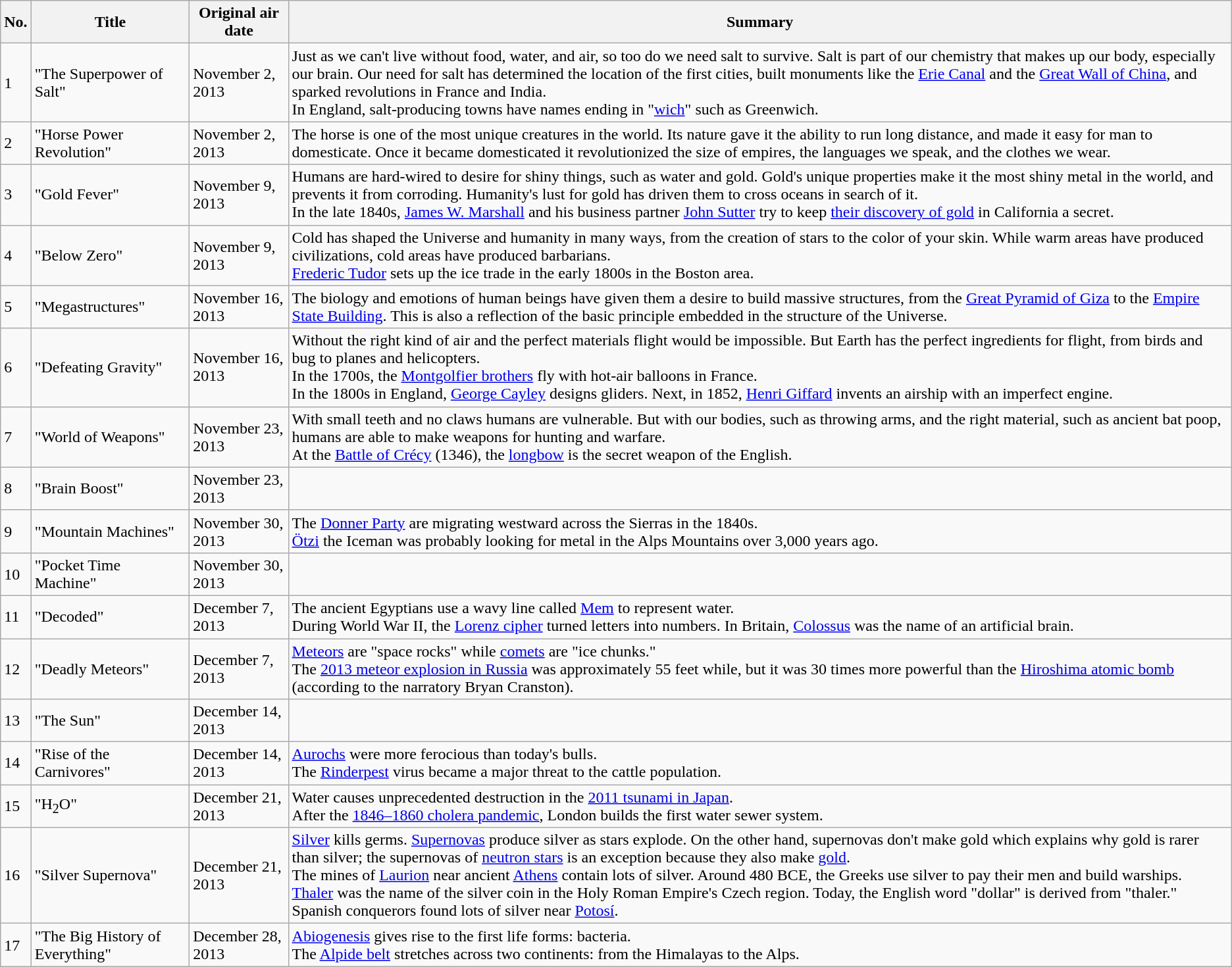<table class="wikitable">
<tr>
<th>No.</th>
<th>Title</th>
<th>Original air date</th>
<th>Summary</th>
</tr>
<tr>
<td>1</td>
<td>"The Superpower of Salt"</td>
<td>November 2, 2013</td>
<td>Just as we can't live without food, water, and air, so too do we need salt to survive.  Salt is part of our chemistry that makes up our body, especially our brain.  Our need for salt has determined the location of the first cities, built monuments like the <a href='#'>Erie Canal</a> and the <a href='#'>Great Wall of China</a>, and sparked revolutions in France and India.<br>In England, salt-producing towns have names ending in "<a href='#'>wich</a>" such as Greenwich.</td>
</tr>
<tr>
<td>2</td>
<td>"Horse Power Revolution"</td>
<td>November 2, 2013</td>
<td>The horse is one of the most unique creatures in the world.  Its nature gave it the ability to run long distance, and made it easy for man to domesticate.  Once it became domesticated it revolutionized the size of empires, the languages we speak, and the clothes we wear.</td>
</tr>
<tr>
<td>3</td>
<td>"Gold Fever"</td>
<td>November 9, 2013</td>
<td>Humans are hard-wired to desire for shiny things, such as water and gold.  Gold's unique properties make it the most shiny metal in the world, and prevents it from corroding.  Humanity's lust for gold has driven them to cross oceans in search of it.<br>In the late 1840s, <a href='#'>James W. Marshall</a> and his business partner <a href='#'>John Sutter</a> try to keep <a href='#'>their discovery of gold</a> in California a secret.</td>
</tr>
<tr>
<td>4</td>
<td>"Below Zero"</td>
<td>November 9, 2013</td>
<td>Cold has shaped the Universe and humanity in many ways, from the creation of stars to the color of your skin.  While warm areas have produced civilizations, cold areas have produced barbarians.<br><a href='#'>Frederic Tudor</a> sets up the ice trade in the early 1800s in the Boston area.</td>
</tr>
<tr>
<td>5</td>
<td>"Megastructures"</td>
<td>November 16, 2013</td>
<td>The biology and emotions of human beings have given them a desire to build massive structures, from the <a href='#'>Great Pyramid of Giza</a> to the <a href='#'>Empire State Building</a>. This is also a reflection of the basic principle embedded in the structure of the Universe.</td>
</tr>
<tr>
<td>6</td>
<td>"Defeating Gravity"</td>
<td>November 16, 2013</td>
<td>Without the right kind of air and the perfect materials flight would be impossible.  But Earth has the perfect ingredients for flight, from birds and bug to planes and helicopters.<br>In the 1700s, the <a href='#'>Montgolfier brothers</a> fly with hot-air balloons in France.<br>In the 1800s in England, <a href='#'>George Cayley</a> designs gliders. Next, in 1852, <a href='#'>Henri Giffard</a> invents an airship with an imperfect engine.</td>
</tr>
<tr>
<td>7</td>
<td>"World of Weapons"</td>
<td>November 23, 2013</td>
<td>With small teeth and no claws humans are vulnerable. But with our bodies, such as throwing arms, and the right material, such as ancient bat poop, humans are able to make weapons for hunting and warfare.<br>At the <a href='#'>Battle of Crécy</a> (1346), the <a href='#'>longbow</a> is the secret weapon of the English.</td>
</tr>
<tr>
<td>8</td>
<td>"Brain Boost"</td>
<td>November 23, 2013</td>
<td></td>
</tr>
<tr>
<td>9</td>
<td>"Mountain Machines"</td>
<td>November 30, 2013</td>
<td>The <a href='#'>Donner Party</a> are migrating westward across the Sierras in the 1840s.<br><a href='#'>Ötzi</a> the Iceman was probably looking for metal in the Alps Mountains over 3,000 years ago.</td>
</tr>
<tr>
<td>10</td>
<td>"Pocket Time Machine"</td>
<td>November 30, 2013</td>
<td></td>
</tr>
<tr>
<td>11</td>
<td>"Decoded"</td>
<td>December 7, 2013</td>
<td>The ancient Egyptians use a wavy line called <a href='#'>Mem</a> to represent water.<br>During World War II, the <a href='#'>Lorenz cipher</a> turned letters into numbers. In Britain, <a href='#'>Colossus</a> was the name of an artificial brain.</td>
</tr>
<tr>
<td>12</td>
<td>"Deadly Meteors"</td>
<td>December 7, 2013</td>
<td><a href='#'>Meteors</a> are "space rocks" while <a href='#'>comets</a> are "ice chunks."<br>The <a href='#'>2013 meteor explosion in Russia</a> was approximately 55 feet while, but it was 30 times more powerful than the <a href='#'>Hiroshima atomic bomb</a> (according to the narratory Bryan Cranston).</td>
</tr>
<tr>
<td>13</td>
<td>"The Sun"</td>
<td>December 14, 2013</td>
<td></td>
</tr>
<tr>
<td>14</td>
<td>"Rise of the Carnivores"</td>
<td>December 14, 2013</td>
<td><a href='#'>Aurochs</a> were more ferocious than today's bulls.<br>The <a href='#'>Rinderpest</a> virus became a major threat to the cattle population.</td>
</tr>
<tr>
<td>15</td>
<td>"H<sub>2</sub>O"</td>
<td>December 21, 2013</td>
<td>Water causes unprecedented destruction in the <a href='#'>2011 tsunami in Japan</a>.<br>After the <a href='#'>1846–1860 cholera pandemic</a>, London builds the first water sewer system.</td>
</tr>
<tr>
<td>16</td>
<td>"Silver Supernova"</td>
<td>December 21, 2013</td>
<td><a href='#'>Silver</a> kills germs. <a href='#'>Supernovas</a> produce silver as stars explode. On the other hand, supernovas don't make gold which explains why gold is rarer than silver; the supernovas of <a href='#'>neutron stars</a> is an exception because they also make <a href='#'>gold</a>.<br>The mines of <a href='#'>Laurion</a> near ancient <a href='#'>Athens</a> contain lots of silver. Around 480 BCE, the Greeks use silver to pay their men and build warships.<br><a href='#'>Thaler</a> was the name of the silver coin in the Holy Roman Empire's Czech region. Today, the English word "dollar" is derived from "thaler."<br>Spanish conquerors found lots of silver near <a href='#'>Potosí</a>.</td>
</tr>
<tr>
<td>17</td>
<td>"The Big History of Everything"</td>
<td>December 28, 2013</td>
<td><a href='#'>Abiogenesis</a> gives rise to the first life forms: bacteria.<br>The <a href='#'>Alpide belt</a> stretches across two continents: from the Himalayas to the Alps.</td>
</tr>
</table>
